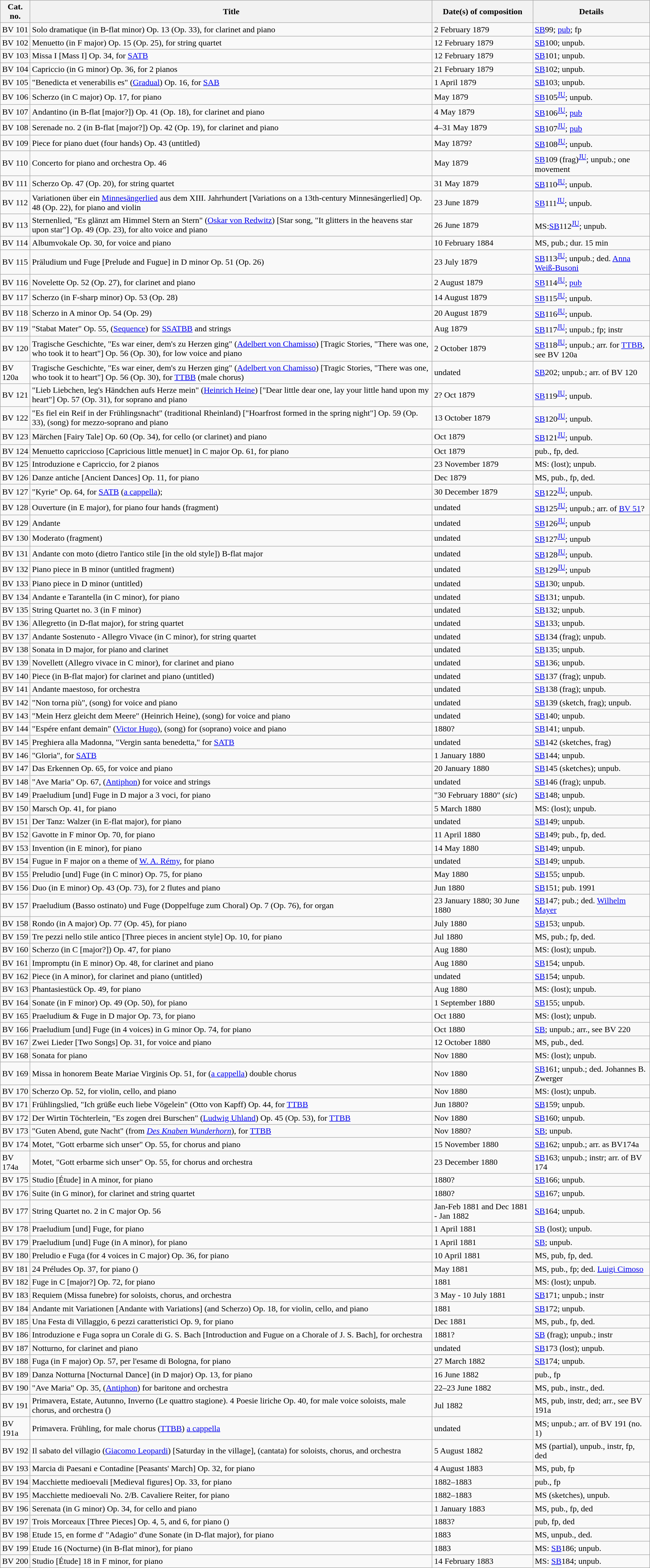<table class="wikitable">
<tr>
<th width="50">Cat. no.</th>
<th>Title</th>
<th>Date(s) of composition</th>
<th>Details</th>
</tr>
<tr>
<td>BV 101</td>
<td>Solo dramatique (in B-flat minor) Op. 13 (Op. 33), for clarinet and piano</td>
<td>2 February 1879</td>
<td><a href='#'>SB</a>99; <a href='#'>pub</a>; fp</td>
</tr>
<tr>
<td>BV 102</td>
<td>Menuetto (in F major) Op. 15 (Op. 25), for string quartet</td>
<td>12 February 1879</td>
<td><a href='#'>SB</a>100; unpub.</td>
</tr>
<tr>
<td>BV 103</td>
<td>Missa I [Mass I] Op. 34, for <a href='#'>SATB</a></td>
<td>12 February 1879</td>
<td><a href='#'>SB</a>101; unpub.</td>
</tr>
<tr>
<td>BV 104</td>
<td>Capriccio (in G minor) Op. 36, for 2 pianos</td>
<td>21 February 1879</td>
<td><a href='#'>SB</a>102; unpub.</td>
</tr>
<tr>
<td>BV 105</td>
<td>"Benedicta et venerabilis es" (<a href='#'>Gradual</a>) Op. 16, for <a href='#'>SAB</a></td>
<td>1 April 1879</td>
<td><a href='#'>SB</a>103; unpub.</td>
</tr>
<tr>
<td>BV 106</td>
<td>Scherzo (in C major) Op. 17, for piano</td>
<td>May 1879</td>
<td><a href='#'>SB</a>105<sup><a href='#'>JU</a></sup>; unpub.</td>
</tr>
<tr>
<td>BV 107</td>
<td>Andantino (in B-flat [major?]) Op. 41 (Op. 18), for clarinet and piano</td>
<td>4 May 1879</td>
<td><a href='#'>SB</a>106<sup><a href='#'>JU</a></sup>; <a href='#'>pub</a></td>
</tr>
<tr>
<td>BV 108</td>
<td>Serenade no. 2 (in B-flat [major?]) Op. 42 (Op. 19), for clarinet and piano</td>
<td>4–31 May 1879</td>
<td><a href='#'>SB</a>107<sup><a href='#'>JU</a></sup>; <a href='#'>pub</a></td>
</tr>
<tr>
<td>BV 109</td>
<td>Piece for piano duet (four hands) Op. 43 (untitled)</td>
<td>May 1879?</td>
<td><a href='#'>SB</a>108<sup><a href='#'>JU</a></sup>; unpub.</td>
</tr>
<tr>
<td>BV 110</td>
<td>Concerto for piano and orchestra Op. 46</td>
<td>May 1879</td>
<td><a href='#'>SB</a>109 (frag)<sup><a href='#'>JU</a></sup>; unpub.; one movement</td>
</tr>
<tr>
<td>BV 111</td>
<td>Scherzo Op. 47 (Op. 20), for string quartet</td>
<td>31 May 1879</td>
<td><a href='#'>SB</a>110<sup><a href='#'>JU</a></sup>; unpub.</td>
</tr>
<tr>
<td>BV 112</td>
<td>Variationen über ein <a href='#'>Minnesängerlied</a> aus dem XIII. Jahrhundert [Variations on a 13th-century Minnesängerlied] Op. 48 (Op. 22), for piano and violin</td>
<td>23 June 1879</td>
<td><a href='#'>SB</a>111<sup><a href='#'>JU</a></sup>; unpub.</td>
</tr>
<tr>
<td>BV 113</td>
<td>Sternenlied, "Es glänzt am Himmel Stern an Stern" (<a href='#'>Oskar von Redwitz</a>) [Star song, "It glitters in the heavens star upon star"] Op. 49 (Op. 23), for alto voice and piano</td>
<td>26 June 1879</td>
<td>MS:<a href='#'>SB</a>112<sup><a href='#'>JU</a></sup>; unpub.</td>
</tr>
<tr>
<td>BV 114</td>
<td>Albumvokale Op. 30, for voice and piano</td>
<td>10 February 1884</td>
<td>MS, pub.; dur. 15 min</td>
</tr>
<tr>
<td>BV 115</td>
<td>Präludium und Fuge [Prelude and Fugue] in D minor Op. 51 (Op. 26)</td>
<td>23 July 1879</td>
<td><a href='#'>SB</a>113<sup><a href='#'>JU</a></sup>; unpub.; ded. <a href='#'>Anna Weiß-Busoni</a></td>
</tr>
<tr>
<td>BV 116</td>
<td>Novelette Op. 52 (Op. 27), for clarinet and piano</td>
<td>2 August 1879</td>
<td><a href='#'>SB</a>114<sup><a href='#'>JU</a></sup>; <a href='#'>pub</a></td>
</tr>
<tr>
<td>BV 117</td>
<td>Scherzo (in F-sharp minor) Op. 53 (Op. 28)</td>
<td>14 August 1879</td>
<td><a href='#'>SB</a>115<sup><a href='#'>JU</a></sup>; unpub.</td>
</tr>
<tr>
<td>BV 118</td>
<td>Scherzo in A minor Op. 54 (Op. 29)</td>
<td>20 August 1879</td>
<td><a href='#'>SB</a>116<sup><a href='#'>JU</a></sup>; unpub.</td>
</tr>
<tr>
<td>BV 119</td>
<td>"Stabat Mater" Op. 55, (<a href='#'>Sequence</a>) for <a href='#'>SSATBB</a> and strings</td>
<td>Aug 1879</td>
<td><a href='#'>SB</a>117<sup><a href='#'>JU</a></sup>; unpub.; fp; instr</td>
</tr>
<tr>
<td>BV 120</td>
<td>Tragische Geschichte, "Es war einer, dem's zu Herzen ging" (<a href='#'>Adelbert von Chamisso</a>) [Tragic Stories, "There was one, who took it to heart"] Op. 56 (Op. 30), for low voice and piano</td>
<td>2 October 1879</td>
<td><a href='#'>SB</a>118<sup><a href='#'>JU</a></sup>; unpub.; arr. for <a href='#'>TTBB</a>, see BV 120a</td>
</tr>
<tr>
<td>BV 120a</td>
<td>Tragische Geschichte, "Es war einer, dem's zu Herzen ging" (<a href='#'>Adelbert von Chamisso</a>) [Tragic Stories, "There was one, who took it to heart"] Op. 56 (Op. 30), for <a href='#'>TTBB</a> (male chorus)</td>
<td>undated</td>
<td><a href='#'>SB</a>202; unpub.; arr. of BV 120</td>
</tr>
<tr>
<td>BV 121</td>
<td>"Lieb Liebchen, leg's Händchen aufs Herze mein" (<a href='#'>Heinrich Heine</a>) ["Dear little dear one, lay your little hand upon my heart"] Op. 57 (Op. 31), for soprano and piano</td>
<td>2? Oct 1879</td>
<td><a href='#'>SB</a>119<sup><a href='#'>JU</a></sup>; unpub.</td>
</tr>
<tr>
<td>BV 122</td>
<td>"Es fiel ein Reif in der Frühlingsnacht" (traditional Rheinland) ["Hoarfrost formed in the spring night"] Op. 59 (Op. 33), (song) for mezzo-soprano and piano</td>
<td>13 October 1879</td>
<td><a href='#'>SB</a>120<sup><a href='#'>JU</a></sup>; unpub.</td>
</tr>
<tr>
<td>BV 123</td>
<td>Märchen [Fairy Tale] Op. 60 (Op. 34), for cello (or clarinet) and piano</td>
<td>Oct 1879</td>
<td><a href='#'>SB</a>121<sup><a href='#'>JU</a></sup>; unpub.</td>
</tr>
<tr>
<td>BV 124</td>
<td>Menuetto capriccioso [Capricious little menuet] in C major Op. 61, for piano</td>
<td>Oct 1879</td>
<td>pub., fp, ded.</td>
</tr>
<tr>
<td>BV 125</td>
<td>Introduzione e Capriccio, for 2 pianos</td>
<td>23 November 1879</td>
<td>MS: (lost); unpub.</td>
</tr>
<tr>
<td>BV 126</td>
<td>Danze antiche [Ancient Dances] Op. 11, for piano</td>
<td>Dec 1879</td>
<td>MS, pub., fp, ded.</td>
</tr>
<tr>
<td>BV 127</td>
<td>"Kyrie" Op. 64, for <a href='#'>SATB</a> (<a href='#'>a cappella</a>);</td>
<td>30 December 1879</td>
<td><a href='#'>SB</a>122<sup><a href='#'>JU</a></sup>; unpub.</td>
</tr>
<tr>
<td>BV 128</td>
<td>Ouverture (in E major), for piano four hands (fragment)</td>
<td>undated</td>
<td><a href='#'>SB</a>125<sup><a href='#'>JU</a></sup>; unpub.; arr. of <a href='#'>BV 51</a>?</td>
</tr>
<tr>
<td>BV 129</td>
<td>Andante</td>
<td>undated</td>
<td><a href='#'>SB</a>126<sup><a href='#'>JU</a></sup>; unpub</td>
</tr>
<tr>
<td>BV 130</td>
<td>Moderato (fragment)</td>
<td>undated</td>
<td><a href='#'>SB</a>127<sup><a href='#'>JU</a></sup>; unpub</td>
</tr>
<tr>
<td>BV 131</td>
<td>Andante con moto (dietro l'antico stile [in the old style]) B-flat major</td>
<td>undated</td>
<td><a href='#'>SB</a>128<sup><a href='#'>JU</a></sup>; unpub.</td>
</tr>
<tr>
<td>BV 132</td>
<td>Piano piece in B minor (untitled fragment)</td>
<td>undated</td>
<td><a href='#'>SB</a>129<sup><a href='#'>JU</a></sup>; unpub</td>
</tr>
<tr>
<td>BV 133</td>
<td>Piano piece in D minor (untitled)</td>
<td>undated</td>
<td><a href='#'>SB</a>130; unpub.</td>
</tr>
<tr>
<td>BV 134</td>
<td>Andante e Tarantella (in C minor), for piano</td>
<td>undated</td>
<td><a href='#'>SB</a>131; unpub.</td>
</tr>
<tr>
<td>BV 135</td>
<td>String Quartet no. 3 (in F minor)</td>
<td>undated</td>
<td><a href='#'>SB</a>132; unpub.</td>
</tr>
<tr>
<td>BV 136</td>
<td>Allegretto (in D-flat major), for string quartet</td>
<td>undated</td>
<td><a href='#'>SB</a>133; unpub.</td>
</tr>
<tr>
<td>BV 137</td>
<td>Andante Sostenuto - Allegro Vivace (in C minor), for string quartet</td>
<td>undated</td>
<td><a href='#'>SB</a>134 (frag); unpub.</td>
</tr>
<tr>
<td>BV 138</td>
<td>Sonata in D major, for piano and clarinet</td>
<td>undated</td>
<td><a href='#'>SB</a>135; unpub.</td>
</tr>
<tr>
<td>BV 139</td>
<td>Novellett (Allegro vivace in C minor), for clarinet and piano</td>
<td>undated</td>
<td><a href='#'>SB</a>136; unpub.</td>
</tr>
<tr>
<td>BV 140</td>
<td>Piece (in B-flat major) for clarinet and piano (untitled)</td>
<td>undated</td>
<td><a href='#'>SB</a>137 (frag); unpub.</td>
</tr>
<tr>
<td>BV 141</td>
<td>Andante maestoso, for orchestra</td>
<td>undated</td>
<td><a href='#'>SB</a>138 (frag); unpub.</td>
</tr>
<tr>
<td>BV 142</td>
<td>"Non torna più", (song) for voice and piano</td>
<td>undated</td>
<td><a href='#'>SB</a>139 (sketch, frag); unpub.</td>
</tr>
<tr>
<td>BV 143</td>
<td>"Mein Herz gleicht dem Meere" (Heinrich Heine), (song) for voice and piano</td>
<td>undated</td>
<td><a href='#'>SB</a>140; unpub.</td>
</tr>
<tr>
<td>BV 144</td>
<td>"Espére enfant demain" (<a href='#'>Victor Hugo</a>), (song) for (soprano) voice and piano</td>
<td>1880?</td>
<td><a href='#'>SB</a>141; unpub.</td>
</tr>
<tr>
<td>BV 145</td>
<td>Preghiera alla Madonna, "Vergin santa benedetta," for <a href='#'>SATB</a></td>
<td>undated</td>
<td><a href='#'>SB</a>142 (sketches, frag)</td>
</tr>
<tr>
<td>BV 146</td>
<td>"Gloria", for <a href='#'>SATB</a></td>
<td>1 January 1880</td>
<td><a href='#'>SB</a>144; unpub.</td>
</tr>
<tr>
<td>BV 147</td>
<td>Das Erkennen Op. 65, for voice and piano</td>
<td>20 January 1880</td>
<td><a href='#'>SB</a>145 (sketches); unpub.</td>
</tr>
<tr>
<td>BV 148</td>
<td>"Ave Maria" Op. 67, (<a href='#'>Antiphon</a>) for voice and strings</td>
<td>undated</td>
<td><a href='#'>SB</a>146 (frag); unpub.</td>
</tr>
<tr>
<td>BV 149</td>
<td>Praeludium [und] Fuge in D major a 3 voci, for piano</td>
<td>"30 February 1880" (<em>sic</em>)</td>
<td><a href='#'>SB</a>148; unpub.</td>
</tr>
<tr>
<td>BV 150</td>
<td>Marsch Op. 41, for piano</td>
<td>5 March 1880</td>
<td>MS: (lost); unpub.</td>
</tr>
<tr>
<td>BV 151</td>
<td>Der Tanz: Walzer (in E-flat major), for piano</td>
<td>undated</td>
<td><a href='#'>SB</a>149; unpub.</td>
</tr>
<tr>
<td>BV 152</td>
<td>Gavotte in F minor Op. 70, for piano</td>
<td>11 April 1880</td>
<td><a href='#'>SB</a>149; pub., fp, ded.</td>
</tr>
<tr>
<td>BV 153</td>
<td>Invention (in E minor), for piano</td>
<td>14 May 1880</td>
<td><a href='#'>SB</a>149; unpub.</td>
</tr>
<tr>
<td>BV 154</td>
<td>Fugue in F major on a theme of <a href='#'>W. A. Rémy</a>, for piano</td>
<td>undated</td>
<td><a href='#'>SB</a>149; unpub.</td>
</tr>
<tr>
<td>BV 155</td>
<td>Preludio [und] Fuge (in C minor) Op. 75, for piano</td>
<td>May 1880</td>
<td><a href='#'>SB</a>155; unpub.</td>
</tr>
<tr>
<td>BV 156</td>
<td>Duo (in E minor) Op. 43 (Op. 73), for 2 flutes and piano</td>
<td>Jun 1880</td>
<td><a href='#'>SB</a>151; pub. 1991</td>
</tr>
<tr>
<td>BV 157</td>
<td>Praeludium (Basso ostinato) und Fuge (Doppelfuge zum Choral) Op. 7 (Op. 76), for organ</td>
<td>23 January 1880; 30 June 1880</td>
<td><a href='#'>SB</a>147; pub.; ded. <a href='#'>Wilhelm Mayer</a></td>
</tr>
<tr>
<td>BV 158</td>
<td>Rondo (in A major) Op. 77 (Op. 45), for piano</td>
<td>July 1880</td>
<td><a href='#'>SB</a>153; unpub.</td>
</tr>
<tr>
<td>BV 159</td>
<td>Tre pezzi nello stile antico [Three pieces in ancient style] Op. 10, for piano</td>
<td>Jul 1880</td>
<td>MS, pub.; fp, ded.</td>
</tr>
<tr>
<td>BV 160</td>
<td>Scherzo (in C [major?]) Op. 47, for piano</td>
<td>Aug 1880</td>
<td>MS: (lost); unpub.</td>
</tr>
<tr>
<td>BV 161</td>
<td>Impromptu (in E minor) Op. 48, for clarinet and piano</td>
<td>Aug 1880</td>
<td><a href='#'>SB</a>154; unpub.</td>
</tr>
<tr>
<td>BV 162</td>
<td>Piece (in A minor), for clarinet and piano (untitled)</td>
<td>undated</td>
<td><a href='#'>SB</a>154; unpub.</td>
</tr>
<tr>
<td>BV 163</td>
<td>Phantasiestück Op. 49, for piano</td>
<td>Aug 1880</td>
<td>MS: (lost); unpub.</td>
</tr>
<tr>
<td>BV 164</td>
<td>Sonate (in F minor) Op. 49 (Op. 50), for piano</td>
<td>1 September 1880</td>
<td><a href='#'>SB</a>155; unpub.</td>
</tr>
<tr>
<td>BV 165</td>
<td>Praeludium & Fuge in D major Op. 73, for piano</td>
<td>Oct 1880</td>
<td>MS: (lost); unpub.</td>
</tr>
<tr>
<td>BV 166</td>
<td>Praeludium [und] Fuge (in 4 voices) in G minor Op. 74, for piano</td>
<td>Oct 1880</td>
<td><a href='#'>SB</a>; unpub.; arr., see BV 220</td>
</tr>
<tr>
<td>BV 167</td>
<td>Zwei Lieder [Two Songs] Op. 31, for voice and piano</td>
<td>12 October 1880</td>
<td>MS, pub., ded.</td>
</tr>
<tr>
<td>BV 168</td>
<td>Sonata for piano</td>
<td>Nov 1880</td>
<td>MS: (lost); unpub.</td>
</tr>
<tr>
<td>BV 169</td>
<td>Missa in honorem Beate Mariae Virginis Op. 51, for (<a href='#'>a cappella</a>) double chorus</td>
<td>Nov 1880</td>
<td><a href='#'>SB</a>161; unpub.; ded. Johannes B. Zwerger</td>
</tr>
<tr>
<td>BV 170</td>
<td>Scherzo Op. 52, for violin, cello, and piano</td>
<td>Nov 1880</td>
<td>MS: (lost); unpub.</td>
</tr>
<tr>
<td>BV 171</td>
<td>Frühlingslied, "Ich grüße euch liebe Vögelein" (Otto von Kapff) Op. 44, for <a href='#'>TTBB</a></td>
<td>Jun 1880?</td>
<td><a href='#'>SB</a>159; unpub.</td>
</tr>
<tr>
<td>BV 172</td>
<td>Der Wirtin Töchterlein, "Es zogen drei Burschen" (<a href='#'>Ludwig Uhland</a>) Op. 45 (Op. 53), for <a href='#'>TTBB</a></td>
<td>Nov 1880</td>
<td><a href='#'>SB</a>160; unpub.</td>
</tr>
<tr>
<td>BV 173</td>
<td>"Guten Abend, gute Nacht" (from <em><a href='#'>Des Knaben Wunderhorn</a></em>), for <a href='#'>TTBB</a></td>
<td>Nov 1880?</td>
<td><a href='#'>SB</a>; unpub.</td>
</tr>
<tr>
<td>BV 174</td>
<td>Motet, "Gott erbarme sich unser" Op. 55, for chorus and piano</td>
<td>15 November 1880</td>
<td><a href='#'>SB</a>162; unpub.; arr. as BV174a</td>
</tr>
<tr>
<td>BV 174a</td>
<td>Motet, "Gott erbarme sich unser" Op. 55, for chorus and orchestra</td>
<td>23 December 1880</td>
<td><a href='#'>SB</a>163; unpub.; instr; arr. of BV 174</td>
</tr>
<tr>
<td>BV 175</td>
<td>Studio [Étude] in A minor, for piano</td>
<td>1880?</td>
<td><a href='#'>SB</a>166; unpub.</td>
</tr>
<tr>
<td>BV 176</td>
<td>Suite (in G minor), for clarinet and string quartet</td>
<td>1880?</td>
<td><a href='#'>SB</a>167; unpub.</td>
</tr>
<tr>
<td>BV 177</td>
<td>String Quartet no. 2 in C major Op. 56</td>
<td>Jan-Feb 1881 and Dec 1881 - Jan 1882</td>
<td><a href='#'>SB</a>164; unpub.</td>
</tr>
<tr>
<td>BV 178</td>
<td>Praeludium [und] Fuge, for piano</td>
<td>1 April 1881</td>
<td><a href='#'>SB</a> (lost); unpub.</td>
</tr>
<tr>
<td>BV 179</td>
<td>Praeludium [und] Fuge (in A minor), for piano</td>
<td>1 April 1881</td>
<td><a href='#'>SB</a>; unpub.</td>
</tr>
<tr>
<td>BV 180</td>
<td>Preludio e Fuga (for 4 voices in C major) Op. 36, for piano</td>
<td>10 April 1881</td>
<td>MS, pub, fp, ded.</td>
</tr>
<tr>
<td>BV 181</td>
<td>24 Préludes Op. 37, for piano ()</td>
<td>May 1881</td>
<td>MS, pub., fp; ded. <a href='#'>Luigi Cimoso</a></td>
</tr>
<tr>
<td>BV 182</td>
<td>Fuge in C [major?] Op. 72, for piano</td>
<td>1881</td>
<td>MS: (lost); unpub.</td>
</tr>
<tr>
<td>BV 183</td>
<td>Requiem (Missa funebre) for soloists, chorus, and orchestra</td>
<td>3 May - 10 July 1881</td>
<td><a href='#'>SB</a>171; unpub.; instr</td>
</tr>
<tr>
<td>BV 184</td>
<td>Andante mit Variationen [Andante with Variations] (and Scherzo) Op. 18, for violin, cello, and piano</td>
<td>1881</td>
<td><a href='#'>SB</a>172; unpub.</td>
</tr>
<tr>
<td>BV 185</td>
<td>Una Festa di Villaggio, 6 pezzi caratteristici Op. 9, for piano</td>
<td>Dec 1881</td>
<td>MS, pub., fp, ded.</td>
</tr>
<tr>
<td>BV 186</td>
<td>Introduzione e Fuga sopra un Corale di G. S. Bach [Introduction and Fugue on a Chorale of J. S. Bach], for orchestra</td>
<td>1881?</td>
<td><a href='#'>SB</a> (frag); unpub.; instr</td>
</tr>
<tr>
<td>BV 187</td>
<td>Notturno, for clarinet and piano</td>
<td>undated</td>
<td><a href='#'>SB</a>173 (lost); unpub.</td>
</tr>
<tr>
<td>BV 188</td>
<td>Fuga (in F major) Op. 57, per l'esame di Bologna, for piano</td>
<td>27 March 1882</td>
<td><a href='#'>SB</a>174; unpub.</td>
</tr>
<tr>
<td>BV 189</td>
<td>Danza Notturna [Nocturnal Dance] (in D major) Op. 13, for piano</td>
<td>16 June 1882</td>
<td>pub., fp</td>
</tr>
<tr>
<td>BV 190</td>
<td>"Ave Maria" Op. 35, (<a href='#'>Antiphon</a>) for baritone and orchestra</td>
<td>22–23 June 1882</td>
<td>MS, pub., instr., ded.</td>
</tr>
<tr>
<td>BV 191</td>
<td>Primavera, Estate, Autunno, Inverno (Le quattro stagione). 4 Poesie liriche Op. 40, for male voice soloists, male chorus, and orchestra ()</td>
<td>Jul 1882</td>
<td>MS, pub, instr, ded; arr., see BV 191a</td>
</tr>
<tr>
<td>BV 191a</td>
<td>Primavera. Frühling, for male chorus (<a href='#'>TTBB</a>) <a href='#'>a cappella</a></td>
<td>undated</td>
<td>MS; unpub.; arr. of BV 191 (no. 1)</td>
</tr>
<tr>
<td>BV 192</td>
<td>Il sabato del villagio (<a href='#'>Giacomo Leopardi</a>) [Saturday in the village], (cantata) for soloists, chorus, and orchestra</td>
<td>5 August 1882</td>
<td>MS (partial), unpub., instr, fp, ded</td>
</tr>
<tr>
<td>BV 193</td>
<td>Marcia di Paesani e Contadine [Peasants' March] Op. 32, for piano</td>
<td>4 August 1883</td>
<td>MS, pub, fp</td>
</tr>
<tr>
<td>BV 194</td>
<td>Macchiette medioevali [Medieval figures] Op. 33, for piano</td>
<td>1882–1883</td>
<td>pub., fp</td>
</tr>
<tr>
<td>BV 195</td>
<td>Macchiette medioevali No. 2/B. Cavaliere Reiter, for piano</td>
<td>1882–1883</td>
<td>MS (sketches), unpub.</td>
</tr>
<tr>
<td>BV 196</td>
<td>Serenata (in G minor) Op. 34, for cello and piano</td>
<td>1 January 1883</td>
<td>MS, pub., fp, ded</td>
</tr>
<tr>
<td>BV 197</td>
<td>Trois Morceaux [Three Pieces] Op. 4, 5, and 6, for piano ()</td>
<td>1883?</td>
<td>pub, fp, ded</td>
</tr>
<tr>
<td>BV 198</td>
<td>Etude 15, en forme d' "Adagio" d'une Sonate (in D-flat major), for piano</td>
<td>1883</td>
<td>MS, unpub., ded.</td>
</tr>
<tr>
<td>BV 199</td>
<td>Etude 16 (Nocturne) (in B-flat minor), for piano</td>
<td>1883</td>
<td>MS: <a href='#'>SB</a>186; unpub.</td>
</tr>
<tr>
<td>BV 200</td>
<td>Studio [Étude] 18 in F minor, for piano</td>
<td>14 February 1883</td>
<td>MS: <a href='#'>SB</a>184; unpub.</td>
</tr>
</table>
